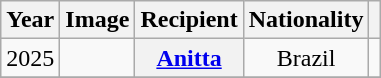<table class="wikitable plainrowheaders" style="text-align:center">
<tr>
<th scope=col>Year</th>
<th scope=col class=unsortable>Image</th>
<th scope=col>Recipient</th>
<th scope=col>Nationality</th>
<th scope=col class=unsortable></th>
</tr>
<tr>
<td>2025</td>
<td></td>
<th scope=row style="text-align:center;"><a href='#'>Anitta</a></th>
<td>Brazil</td>
<td></td>
</tr>
<tr>
</tr>
</table>
